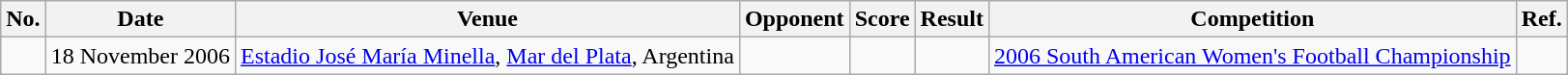<table class="wikitable">
<tr>
<th>No.</th>
<th>Date</th>
<th>Venue</th>
<th>Opponent</th>
<th>Score</th>
<th>Result</th>
<th>Competition</th>
<th>Ref.</th>
</tr>
<tr>
<td></td>
<td>18 November 2006</td>
<td><a href='#'>Estadio José María Minella</a>, <a href='#'>Mar del Plata</a>, Argentina</td>
<td></td>
<td></td>
<td></td>
<td><a href='#'>2006 South American Women's Football Championship</a></td>
<td></td>
</tr>
</table>
